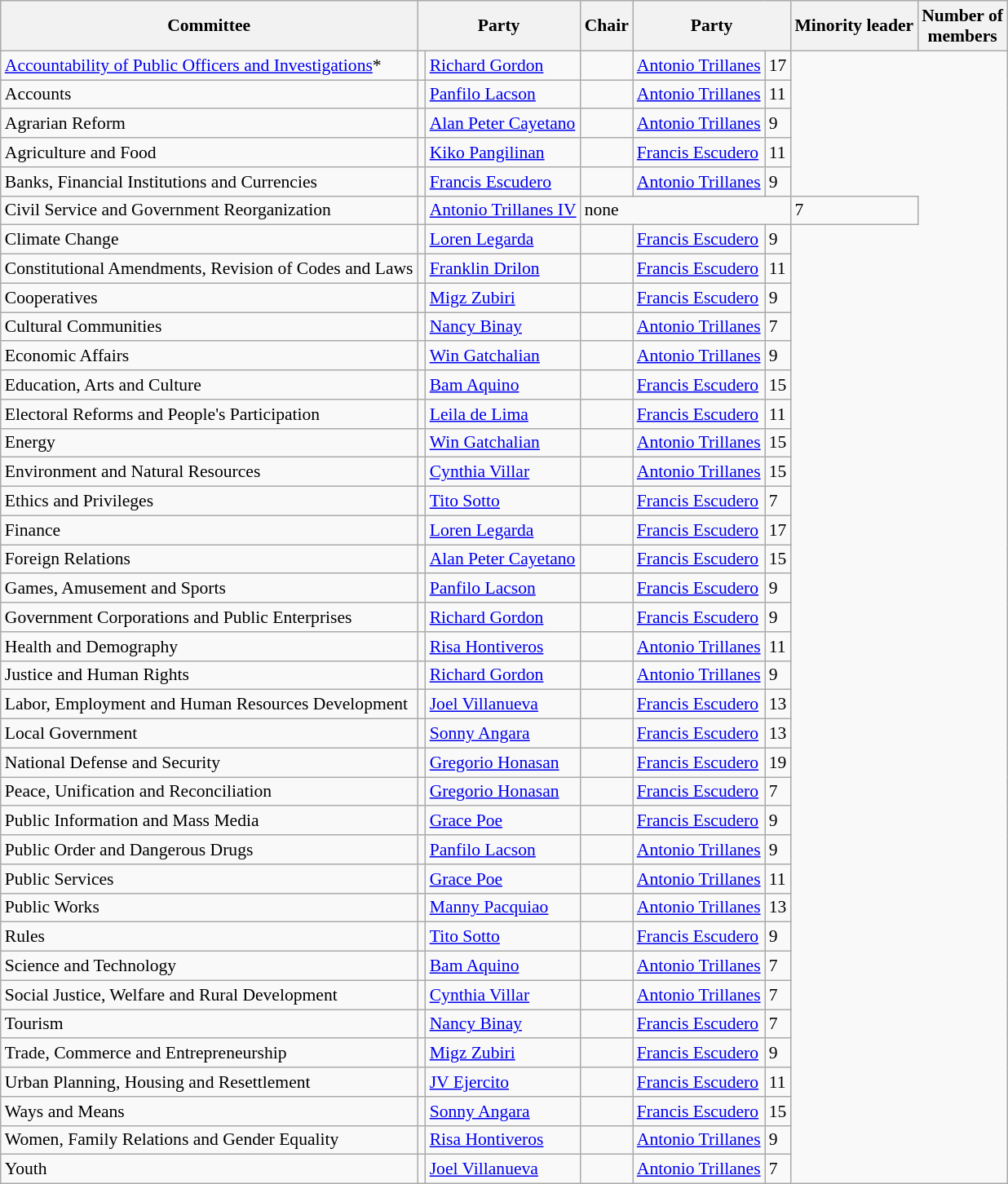<table class="wikitable" sortable style="font-size: 90%; text-align:left">
<tr>
<th>Committee</th>
<th colspan=2>Party</th>
<th>Chair</th>
<th colspan=2>Party</th>
<th>Minority leader</th>
<th>Number of<br>members</th>
</tr>
<tr>
<td><a href='#'>Accountability of Public Officers and Investigations</a>*</td>
<td></td>
<td><a href='#'>Richard Gordon</a></td>
<td></td>
<td><a href='#'>Antonio Trillanes</a></td>
<td>17</td>
</tr>
<tr>
<td>Accounts</td>
<td></td>
<td><a href='#'>Panfilo Lacson</a></td>
<td></td>
<td><a href='#'>Antonio Trillanes</a></td>
<td>11</td>
</tr>
<tr>
<td>Agrarian Reform</td>
<td></td>
<td><a href='#'>Alan Peter Cayetano</a></td>
<td></td>
<td><a href='#'>Antonio Trillanes</a></td>
<td>9</td>
</tr>
<tr>
<td>Agriculture and Food</td>
<td></td>
<td><a href='#'>Kiko Pangilinan</a></td>
<td></td>
<td><a href='#'>Francis Escudero</a></td>
<td>11</td>
</tr>
<tr>
<td>Banks, Financial Institutions and Currencies</td>
<td></td>
<td><a href='#'>Francis Escudero</a></td>
<td></td>
<td><a href='#'>Antonio Trillanes</a></td>
<td>9</td>
</tr>
<tr>
<td>Civil Service and Government Reorganization</td>
<td></td>
<td><a href='#'>Antonio Trillanes IV</a></td>
<td colspan=3>none</td>
<td>7</td>
</tr>
<tr>
<td>Climate Change</td>
<td></td>
<td><a href='#'>Loren Legarda</a></td>
<td></td>
<td><a href='#'>Francis Escudero</a></td>
<td>9</td>
</tr>
<tr>
<td>Constitutional Amendments, Revision of Codes and Laws</td>
<td></td>
<td><a href='#'>Franklin Drilon</a></td>
<td></td>
<td><a href='#'>Francis Escudero</a></td>
<td>11</td>
</tr>
<tr>
<td>Cooperatives</td>
<td></td>
<td><a href='#'>Migz Zubiri</a></td>
<td></td>
<td><a href='#'>Francis Escudero</a></td>
<td>9</td>
</tr>
<tr>
<td>Cultural Communities</td>
<td></td>
<td><a href='#'>Nancy Binay</a></td>
<td></td>
<td><a href='#'>Antonio Trillanes</a></td>
<td>7</td>
</tr>
<tr>
<td>Economic Affairs</td>
<td></td>
<td><a href='#'>Win Gatchalian</a></td>
<td></td>
<td><a href='#'>Antonio Trillanes</a></td>
<td>9</td>
</tr>
<tr>
<td>Education, Arts and Culture</td>
<td></td>
<td><a href='#'>Bam Aquino</a></td>
<td></td>
<td><a href='#'>Francis Escudero</a></td>
<td>15</td>
</tr>
<tr>
<td>Electoral Reforms and People's Participation</td>
<td></td>
<td><a href='#'>Leila de Lima</a></td>
<td></td>
<td><a href='#'>Francis Escudero</a></td>
<td>11</td>
</tr>
<tr>
<td>Energy</td>
<td></td>
<td><a href='#'>Win Gatchalian</a></td>
<td></td>
<td><a href='#'>Antonio Trillanes</a></td>
<td>15</td>
</tr>
<tr>
<td>Environment and Natural Resources</td>
<td></td>
<td><a href='#'>Cynthia Villar</a></td>
<td></td>
<td><a href='#'>Antonio Trillanes</a></td>
<td>15</td>
</tr>
<tr>
<td>Ethics and Privileges</td>
<td></td>
<td><a href='#'>Tito Sotto</a></td>
<td></td>
<td><a href='#'>Francis Escudero</a></td>
<td>7</td>
</tr>
<tr>
<td>Finance</td>
<td></td>
<td><a href='#'>Loren Legarda</a></td>
<td></td>
<td><a href='#'>Francis Escudero</a></td>
<td>17</td>
</tr>
<tr>
<td>Foreign Relations</td>
<td></td>
<td><a href='#'>Alan Peter Cayetano</a></td>
<td></td>
<td><a href='#'>Francis Escudero</a></td>
<td>15</td>
</tr>
<tr>
<td>Games, Amusement and Sports</td>
<td></td>
<td><a href='#'>Panfilo Lacson</a></td>
<td></td>
<td><a href='#'>Francis Escudero</a></td>
<td>9</td>
</tr>
<tr>
<td>Government Corporations and Public Enterprises</td>
<td></td>
<td><a href='#'>Richard Gordon</a></td>
<td></td>
<td><a href='#'>Francis Escudero</a></td>
<td>9</td>
</tr>
<tr>
<td>Health and Demography</td>
<td></td>
<td><a href='#'>Risa Hontiveros</a></td>
<td></td>
<td><a href='#'>Antonio Trillanes</a></td>
<td>11</td>
</tr>
<tr>
<td>Justice and Human Rights</td>
<td></td>
<td><a href='#'>Richard Gordon</a></td>
<td></td>
<td><a href='#'>Antonio Trillanes</a></td>
<td>9</td>
</tr>
<tr>
<td>Labor, Employment and Human Resources Development</td>
<td></td>
<td><a href='#'>Joel Villanueva</a></td>
<td></td>
<td><a href='#'>Francis Escudero</a></td>
<td>13</td>
</tr>
<tr>
<td>Local Government</td>
<td></td>
<td><a href='#'>Sonny Angara</a></td>
<td></td>
<td><a href='#'>Francis Escudero</a></td>
<td>13</td>
</tr>
<tr>
<td>National Defense and Security</td>
<td></td>
<td><a href='#'>Gregorio Honasan</a></td>
<td></td>
<td><a href='#'>Francis Escudero</a></td>
<td>19</td>
</tr>
<tr>
<td>Peace, Unification and Reconciliation</td>
<td></td>
<td><a href='#'>Gregorio Honasan</a></td>
<td></td>
<td><a href='#'>Francis Escudero</a></td>
<td>7</td>
</tr>
<tr>
<td>Public Information and Mass Media</td>
<td></td>
<td><a href='#'>Grace Poe</a></td>
<td></td>
<td><a href='#'>Francis Escudero</a></td>
<td>9</td>
</tr>
<tr>
<td>Public Order and Dangerous Drugs</td>
<td></td>
<td><a href='#'>Panfilo Lacson</a></td>
<td></td>
<td><a href='#'>Antonio Trillanes</a></td>
<td>9</td>
</tr>
<tr>
<td>Public Services</td>
<td></td>
<td><a href='#'>Grace Poe</a></td>
<td></td>
<td><a href='#'>Antonio Trillanes</a></td>
<td>11</td>
</tr>
<tr>
<td>Public Works</td>
<td></td>
<td><a href='#'>Manny Pacquiao</a></td>
<td></td>
<td><a href='#'>Antonio Trillanes</a></td>
<td>13</td>
</tr>
<tr>
<td>Rules</td>
<td></td>
<td><a href='#'>Tito Sotto</a></td>
<td></td>
<td><a href='#'>Francis Escudero</a></td>
<td>9</td>
</tr>
<tr>
<td>Science and Technology</td>
<td></td>
<td><a href='#'>Bam Aquino</a></td>
<td></td>
<td><a href='#'>Antonio Trillanes</a></td>
<td>7</td>
</tr>
<tr>
<td>Social Justice, Welfare and Rural Development</td>
<td></td>
<td><a href='#'>Cynthia Villar</a></td>
<td></td>
<td><a href='#'>Antonio Trillanes</a></td>
<td>7</td>
</tr>
<tr>
<td>Tourism</td>
<td></td>
<td><a href='#'>Nancy Binay</a></td>
<td></td>
<td><a href='#'>Francis Escudero</a></td>
<td>7</td>
</tr>
<tr>
<td>Trade, Commerce and Entrepreneurship</td>
<td></td>
<td><a href='#'>Migz Zubiri</a></td>
<td></td>
<td><a href='#'>Francis Escudero</a></td>
<td>9</td>
</tr>
<tr>
<td>Urban Planning, Housing and Resettlement</td>
<td></td>
<td><a href='#'>JV Ejercito</a></td>
<td></td>
<td><a href='#'>Francis Escudero</a></td>
<td>11</td>
</tr>
<tr>
<td>Ways and Means</td>
<td></td>
<td><a href='#'>Sonny Angara</a></td>
<td></td>
<td><a href='#'>Francis Escudero</a></td>
<td>15</td>
</tr>
<tr>
<td>Women, Family Relations and Gender Equality</td>
<td></td>
<td><a href='#'>Risa Hontiveros</a></td>
<td></td>
<td><a href='#'>Antonio Trillanes</a></td>
<td>9</td>
</tr>
<tr>
<td>Youth</td>
<td></td>
<td><a href='#'>Joel Villanueva</a></td>
<td></td>
<td><a href='#'>Antonio Trillanes</a></td>
<td>7</td>
</tr>
</table>
